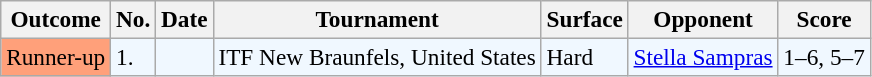<table class="sortable wikitable" style=font-size:97%>
<tr>
<th>Outcome</th>
<th>No.</th>
<th>Date</th>
<th>Tournament</th>
<th>Surface</th>
<th>Opponent</th>
<th>Score</th>
</tr>
<tr style="background:#f0f8ff;">
<td style="background:#ffa07a;">Runner-up</td>
<td>1.</td>
<td></td>
<td>ITF New Braunfels, United States</td>
<td>Hard</td>
<td> <a href='#'>Stella Sampras</a></td>
<td>1–6, 5–7</td>
</tr>
</table>
